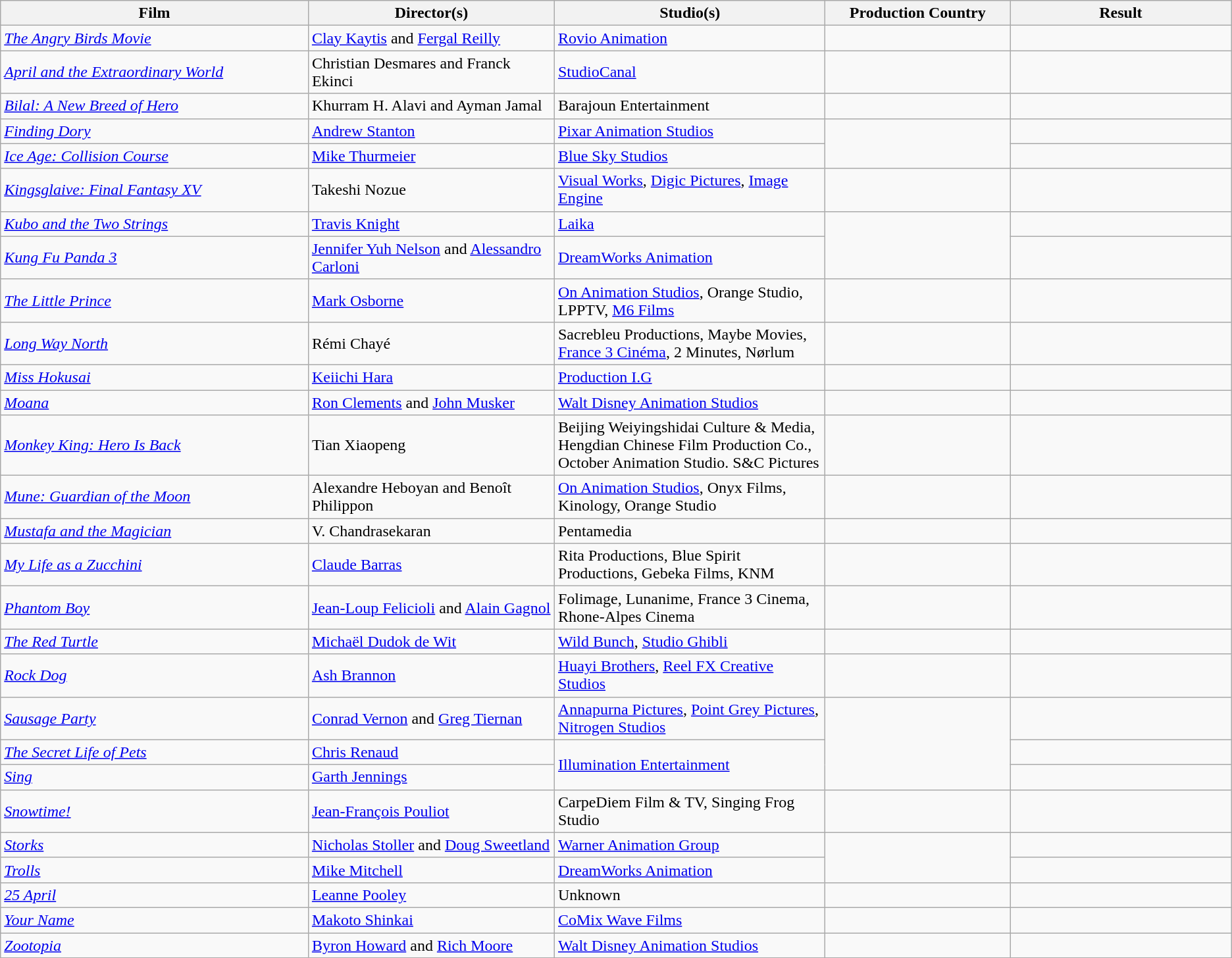<table class="wikitable">
<tr>
<th scope="col" style="width:25%;">Film</th>
<th scope="col" style="width:20%;">Director(s)</th>
<th scope="col" style="width:22%;">Studio(s)</th>
<th scope="col" style="width:15%;">Production Country</th>
<th scope="col">Result</th>
</tr>
<tr>
<td><em><a href='#'>The Angry Birds Movie</a></em></td>
<td><a href='#'>Clay Kaytis</a> and <a href='#'>Fergal Reilly</a></td>
<td><a href='#'>Rovio Animation</a></td>
<td><br></td>
<td></td>
</tr>
<tr>
<td><em><a href='#'>April and the Extraordinary World</a></em></td>
<td>Christian Desmares and Franck Ekinci</td>
<td><a href='#'>StudioCanal</a></td>
<td><br><br></td>
<td></td>
</tr>
<tr>
<td><em><a href='#'>Bilal: A New Breed of Hero</a></em></td>
<td>Khurram H. Alavi and Ayman Jamal</td>
<td>Barajoun Entertainment</td>
<td></td>
<td></td>
</tr>
<tr>
<td><em><a href='#'>Finding Dory</a></em></td>
<td><a href='#'>Andrew Stanton</a></td>
<td><a href='#'>Pixar Animation Studios</a></td>
<td rowspan="2"></td>
<td></td>
</tr>
<tr>
<td><em><a href='#'>Ice Age: Collision Course</a></em></td>
<td><a href='#'>Mike Thurmeier</a></td>
<td><a href='#'>Blue Sky Studios</a></td>
<td></td>
</tr>
<tr>
<td><em><a href='#'>Kingsglaive: Final Fantasy XV</a></em> <em></em></td>
<td>Takeshi Nozue</td>
<td><a href='#'>Visual Works</a>, <a href='#'>Digic Pictures</a>, <a href='#'>Image Engine</a></td>
<td></td>
<td></td>
</tr>
<tr>
<td><em><a href='#'>Kubo and the Two Strings</a></em></td>
<td><a href='#'>Travis Knight</a></td>
<td><a href='#'>Laika</a></td>
<td rowspan="2"></td>
<td></td>
</tr>
<tr>
<td><em><a href='#'>Kung Fu Panda 3</a></em></td>
<td><a href='#'>Jennifer Yuh Nelson</a> and <a href='#'>Alessandro Carloni</a></td>
<td><a href='#'>DreamWorks Animation</a></td>
<td></td>
</tr>
<tr>
<td><em><a href='#'>The Little Prince</a></em></td>
<td><a href='#'>Mark Osborne</a></td>
<td><a href='#'>On Animation Studios</a>, Orange Studio, LPPTV, <a href='#'>M6 Films</a></td>
<td></td>
<td></td>
</tr>
<tr>
<td><em><a href='#'>Long Way North</a></em></td>
<td>Rémi Chayé</td>
<td>Sacrebleu Productions, Maybe Movies, <a href='#'>France 3 Cinéma</a>, 2 Minutes, Nørlum</td>
<td><br></td>
<td></td>
</tr>
<tr>
<td><em><a href='#'>Miss Hokusai</a></em></td>
<td><a href='#'>Keiichi Hara</a></td>
<td><a href='#'>Production I.G</a></td>
<td></td>
<td></td>
</tr>
<tr>
<td><em><a href='#'>Moana</a></em></td>
<td><a href='#'>Ron Clements</a> and <a href='#'>John Musker</a></td>
<td><a href='#'>Walt Disney Animation Studios</a></td>
<td></td>
<td></td>
</tr>
<tr>
<td><em><a href='#'>Monkey King: Hero Is Back</a></em></td>
<td>Tian Xiaopeng</td>
<td>Beijing Weiyingshidai Culture & Media, Hengdian Chinese Film Production Co., October Animation Studio. S&C Pictures</td>
<td></td>
<td></td>
</tr>
<tr>
<td><em><a href='#'>Mune: Guardian of the Moon</a></em></td>
<td>Alexandre Heboyan and Benoît Philippon</td>
<td><a href='#'>On Animation Studios</a>, Onyx Films, Kinology, Orange Studio</td>
<td></td>
<td></td>
</tr>
<tr>
<td><em><a href='#'>Mustafa and the Magician</a></em></td>
<td>V. Chandrasekaran</td>
<td>Pentamedia</td>
<td></td>
<td></td>
</tr>
<tr>
<td><em><a href='#'>My Life as a Zucchini</a></em></td>
<td><a href='#'>Claude Barras</a></td>
<td>Rita Productions, Blue Spirit Productions, Gebeka Films, KNM</td>
<td><br></td>
<td></td>
</tr>
<tr>
<td><em><a href='#'>Phantom Boy</a></em></td>
<td><a href='#'>Jean-Loup Felicioli</a> and <a href='#'>Alain Gagnol</a></td>
<td>Folimage, Lunanime, France 3 Cinema, Rhone-Alpes Cinema</td>
<td> <br></td>
<td></td>
</tr>
<tr>
<td><em><a href='#'>The Red Turtle</a></em></td>
<td><a href='#'>Michaël Dudok de Wit</a></td>
<td><a href='#'>Wild Bunch</a>, <a href='#'>Studio Ghibli</a></td>
<td><br></td>
<td></td>
</tr>
<tr>
<td><em><a href='#'>Rock Dog</a></em></td>
<td><a href='#'>Ash Brannon</a></td>
<td><a href='#'>Huayi Brothers</a>, <a href='#'>Reel FX Creative Studios</a></td>
<td><br></td>
<td></td>
</tr>
<tr>
<td><em><a href='#'>Sausage Party</a></em></td>
<td><a href='#'>Conrad Vernon</a> and <a href='#'>Greg Tiernan</a></td>
<td><a href='#'>Annapurna Pictures</a>, <a href='#'>Point Grey Pictures</a>, <a href='#'>Nitrogen Studios</a></td>
<td rowspan="3"></td>
<td></td>
</tr>
<tr>
<td><em><a href='#'>The Secret Life of Pets</a></em></td>
<td><a href='#'>Chris Renaud</a></td>
<td rowspan="2"><a href='#'>Illumination Entertainment</a></td>
<td></td>
</tr>
<tr>
<td><em><a href='#'>Sing</a></em></td>
<td><a href='#'>Garth Jennings</a></td>
<td></td>
</tr>
<tr>
<td><em><a href='#'>Snowtime!</a></em></td>
<td><a href='#'>Jean-François Pouliot</a></td>
<td>CarpeDiem Film & TV, Singing Frog Studio</td>
<td></td>
<td></td>
</tr>
<tr>
<td><em><a href='#'>Storks</a></em></td>
<td><a href='#'>Nicholas Stoller</a> and <a href='#'>Doug Sweetland</a></td>
<td><a href='#'>Warner Animation Group</a></td>
<td rowspan="2"></td>
<td></td>
</tr>
<tr>
<td><em><a href='#'>Trolls</a></em></td>
<td><a href='#'>Mike Mitchell</a></td>
<td><a href='#'>DreamWorks Animation</a></td>
<td></td>
</tr>
<tr>
<td><em><a href='#'>25 April</a></em></td>
<td><a href='#'>Leanne Pooley</a></td>
<td>Unknown</td>
<td></td>
<td></td>
</tr>
<tr>
<td><em><a href='#'>Your Name</a></em></td>
<td><a href='#'>Makoto Shinkai</a></td>
<td><a href='#'>CoMix Wave Films</a></td>
<td></td>
<td></td>
</tr>
<tr>
<td><em><a href='#'>Zootopia</a></em></td>
<td><a href='#'>Byron Howard</a> and <a href='#'>Rich Moore</a></td>
<td><a href='#'>Walt Disney Animation Studios</a></td>
<td></td>
<td></td>
</tr>
</table>
